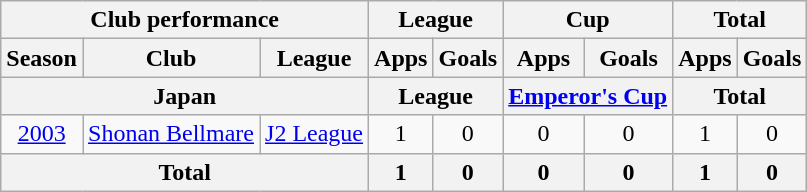<table class="wikitable" style="text-align:center;">
<tr>
<th colspan=3>Club performance</th>
<th colspan=2>League</th>
<th colspan=2>Cup</th>
<th colspan=2>Total</th>
</tr>
<tr>
<th>Season</th>
<th>Club</th>
<th>League</th>
<th>Apps</th>
<th>Goals</th>
<th>Apps</th>
<th>Goals</th>
<th>Apps</th>
<th>Goals</th>
</tr>
<tr>
<th colspan=3>Japan</th>
<th colspan=2>League</th>
<th colspan=2><a href='#'>Emperor's Cup</a></th>
<th colspan=2>Total</th>
</tr>
<tr>
<td><a href='#'>2003</a></td>
<td><a href='#'>Shonan Bellmare</a></td>
<td><a href='#'>J2 League</a></td>
<td>1</td>
<td>0</td>
<td>0</td>
<td>0</td>
<td>1</td>
<td>0</td>
</tr>
<tr>
<th colspan=3>Total</th>
<th>1</th>
<th>0</th>
<th>0</th>
<th>0</th>
<th>1</th>
<th>0</th>
</tr>
</table>
